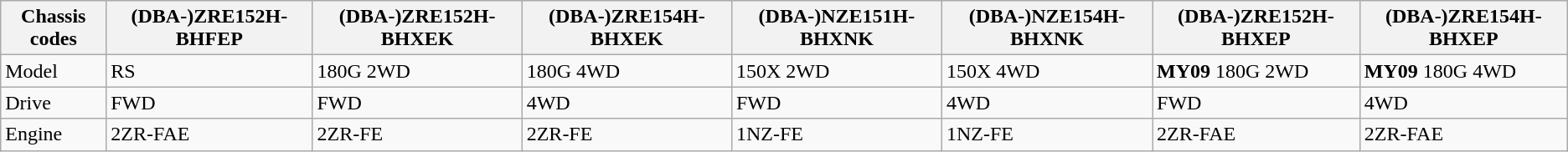<table class="wikitable">
<tr>
<th>Chassis codes</th>
<th>(DBA-)ZRE152H-BHFEP</th>
<th>(DBA-)ZRE152H-BHXEK</th>
<th>(DBA-)ZRE154H-BHXEK</th>
<th>(DBA-)NZE151H-BHXNK</th>
<th>(DBA-)NZE154H-BHXNK</th>
<th>(DBA-)ZRE152H-BHXEP</th>
<th>(DBA-)ZRE154H-BHXEP</th>
</tr>
<tr>
<td>Model</td>
<td>RS</td>
<td>180G 2WD</td>
<td>180G 4WD</td>
<td>150X 2WD</td>
<td>150X 4WD</td>
<td><strong>MY09</strong> 180G 2WD</td>
<td><strong>MY09</strong> 180G 4WD</td>
</tr>
<tr>
<td>Drive</td>
<td>FWD</td>
<td>FWD</td>
<td>4WD</td>
<td>FWD</td>
<td>4WD</td>
<td>FWD</td>
<td>4WD</td>
</tr>
<tr>
<td>Engine</td>
<td>2ZR-FAE</td>
<td>2ZR-FE</td>
<td>2ZR-FE</td>
<td>1NZ-FE</td>
<td>1NZ-FE</td>
<td>2ZR-FAE</td>
<td>2ZR-FAE</td>
</tr>
</table>
